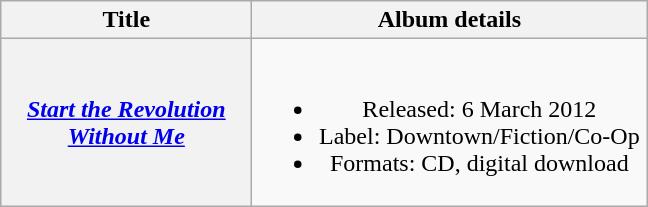<table class="wikitable plainrowheaders" style="text-align:center;">
<tr>
<th scope="col" style="width:10em;">Title</th>
<th scope="col" style="width:16em;">Album details</th>
</tr>
<tr>
<th scope="row"><em><a href='#'>Start the Revolution Without Me</a></em></th>
<td><br><ul><li>Released: 6 March 2012</li><li>Label: Downtown/Fiction/Co-Op</li><li>Formats: CD, digital download</li></ul></td>
</tr>
</table>
